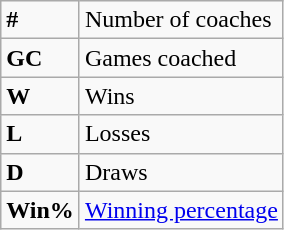<table class="wikitable" border="1">
<tr>
<td><strong>#</strong></td>
<td>Number of coaches</td>
</tr>
<tr>
<td><strong>GC</strong></td>
<td>Games coached</td>
</tr>
<tr>
<td><strong>W</strong></td>
<td>Wins</td>
</tr>
<tr>
<td><strong>L</strong></td>
<td>Losses</td>
</tr>
<tr>
<td><strong>D</strong></td>
<td>Draws</td>
</tr>
<tr>
<td><strong>Win%</strong></td>
<td><a href='#'>Winning percentage</a></td>
</tr>
</table>
